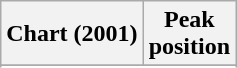<table class="wikitable plainrowheaders">
<tr>
<th scope="col">Chart (2001)</th>
<th scope="col">Peak<br>position</th>
</tr>
<tr>
</tr>
<tr>
</tr>
</table>
